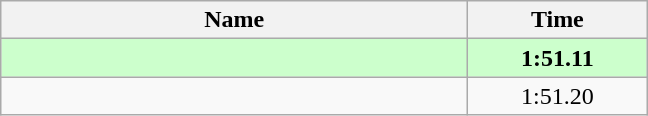<table class="wikitable" style="text-align:center;">
<tr>
<th style="width:19em">Name</th>
<th style="width:7em">Time</th>
</tr>
<tr bgcolor=ccffcc>
<td align=left><strong></strong></td>
<td><strong>1:51.11</strong></td>
</tr>
<tr>
<td align=left></td>
<td>1:51.20</td>
</tr>
</table>
